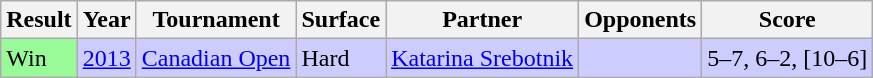<table class="sortable wikitable">
<tr>
<th>Result</th>
<th>Year</th>
<th>Tournament</th>
<th>Surface</th>
<th>Partner</th>
<th>Opponents</th>
<th>Score</th>
</tr>
<tr bgcolor=CCCCFF>
<td bgcolor=98FB98>Win</td>
<td><a href='#'>2013</a></td>
<td><a href='#'>Canadian Open</a></td>
<td>Hard</td>
<td> <a href='#'>Katarina Srebotnik</a></td>
<td></td>
<td>5–7, 6–2, [10–6]</td>
</tr>
</table>
